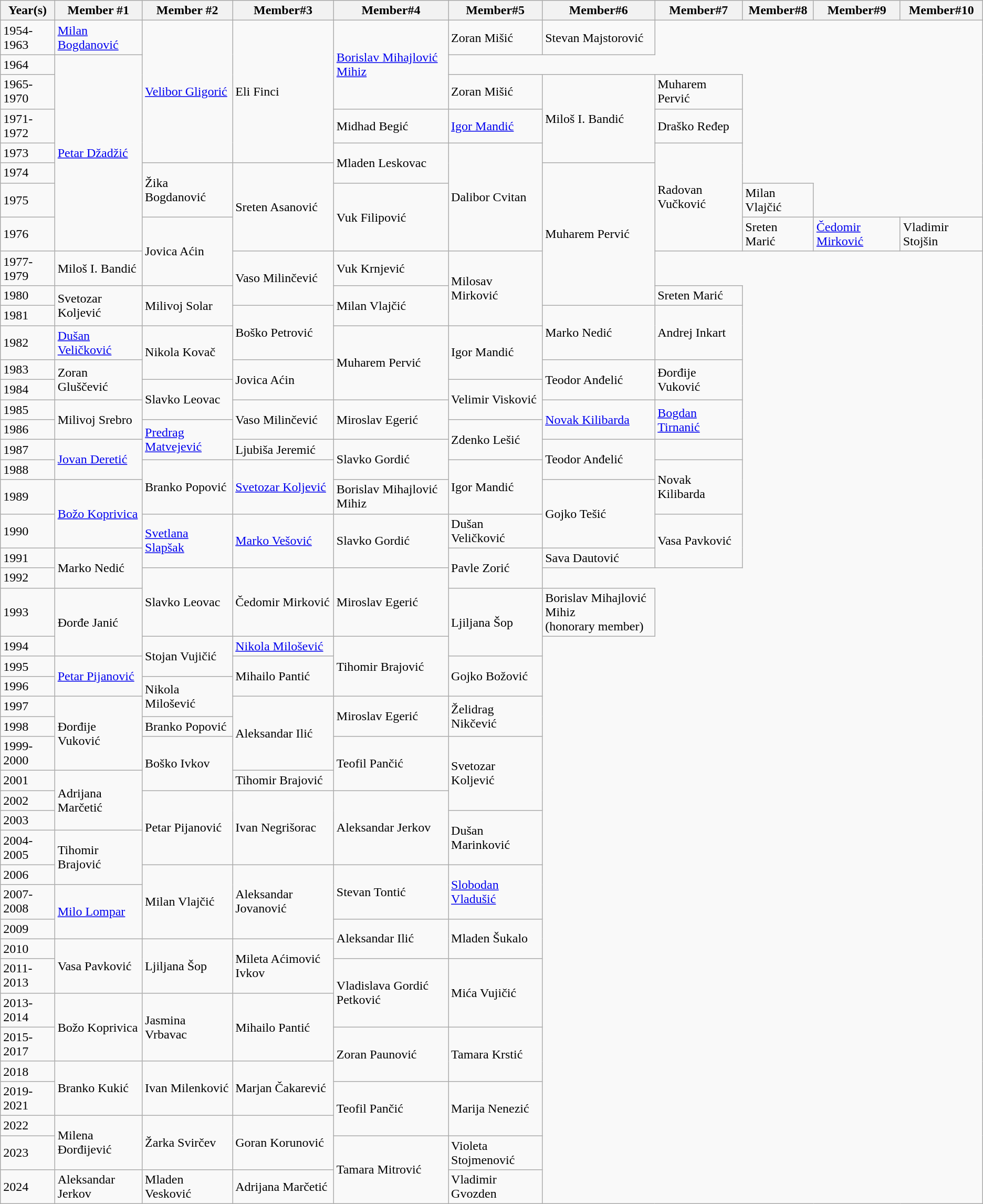<table class="wikitable">
<tr>
<th>Year(s)</th>
<th>Member #1</th>
<th>Member #2</th>
<th>Member#3</th>
<th>Member#4</th>
<th>Member#5</th>
<th>Member#6</th>
<th>Member#7</th>
<th>Member#8</th>
<th>Member#9</th>
<th>Member#10</th>
</tr>
<tr>
<td>1954-1963</td>
<td><a href='#'>Milan Bogdanović</a></td>
<td rowspan="5"><a href='#'>Velibor Gligorić</a></td>
<td rowspan="5">Eli Finci</td>
<td rowspan="3"><a href='#'>Borislav Mihajlović Mihiz</a></td>
<td>Zoran Mišić</td>
<td>Stevan Majstorović</td>
</tr>
<tr>
<td>1964</td>
<td rowspan="7"><a href='#'>Petar Džadžić</a></td>
</tr>
<tr>
<td>1965-1970</td>
<td>Zoran Mišić</td>
<td rowspan="3">Miloš I. Bandić</td>
<td>Muharem Pervić</td>
</tr>
<tr>
<td>1971-1972</td>
<td>Midhad Begić</td>
<td><a href='#'>Igor Mandić</a></td>
<td>Draško Ređep</td>
</tr>
<tr>
<td>1973</td>
<td rowspan="2">Mladen Leskovac</td>
<td rowspan="4">Dalibor Cvitan</td>
<td rowspan="4">Radovan Vučković</td>
</tr>
<tr>
<td>1974</td>
<td rowspan="2">Žika Bogdanović</td>
<td rowspan="3">Sreten Asanović</td>
<td rowspan="5">Muharem Pervić</td>
</tr>
<tr>
<td>1975</td>
<td rowspan="2">Vuk Filipović</td>
<td>Milan Vlajčić</td>
</tr>
<tr>
<td>1976</td>
<td rowspan="2">Jovica Aćin</td>
<td>Sreten Marić</td>
<td><a href='#'>Čedomir Mirković</a></td>
<td>Vladimir Stojšin</td>
</tr>
<tr>
<td>1977-1979</td>
<td>Miloš I. Bandić</td>
<td rowspan="2">Vaso Milinčević</td>
<td>Vuk Krnjević</td>
<td rowspan="3">Milosav Mirković</td>
</tr>
<tr>
<td>1980</td>
<td rowspan="2">Svetozar Koljević</td>
<td rowspan="2">Milivoj Solar</td>
<td rowspan="2">Milan Vlajčić</td>
<td>Sreten Marić</td>
</tr>
<tr>
<td>1981</td>
<td rowspan="2">Boško Petrović</td>
<td rowspan="2">Marko Nedić</td>
<td rowspan="2">Andrej Inkart</td>
</tr>
<tr>
<td>1982</td>
<td><a href='#'>Dušan Veličković</a></td>
<td rowspan="2">Nikola Kovač</td>
<td rowspan="3">Muharem Pervić</td>
<td rowspan="2">Igor Mandić</td>
</tr>
<tr>
<td>1983</td>
<td rowspan="2">Zoran Gluščević</td>
<td rowspan="2">Jovica Aćin</td>
<td rowspan="2">Teodor Anđelić</td>
<td rowspan="2">Đorđije Vuković</td>
</tr>
<tr>
<td>1984</td>
<td rowspan="2">Slavko Leovac</td>
<td rowspan="2">Velimir Visković</td>
</tr>
<tr>
<td>1985</td>
<td rowspan="2">Milivoj Srebro</td>
<td rowspan="2">Vaso Milinčević</td>
<td rowspan="2">Miroslav Egerić</td>
<td rowspan="2"><a href='#'>Novak Kilibarda</a></td>
<td rowspan="2"><a href='#'>Bogdan Tirnanić</a></td>
</tr>
<tr>
<td>1986</td>
<td rowspan="2"><a href='#'>Predrag Matvejević</a></td>
<td rowspan="2">Zdenko Lešić</td>
</tr>
<tr>
<td>1987</td>
<td rowspan="2"><a href='#'>Jovan Deretić</a></td>
<td>Ljubiša Jeremić</td>
<td rowspan="2">Slavko Gordić</td>
<td rowspan="2">Teodor Anđelić</td>
<td></td>
</tr>
<tr>
<td>1988</td>
<td rowspan="2">Branko Popović</td>
<td rowspan="2"><a href='#'>Svetozar Koljević</a></td>
<td rowspan="2">Igor Mandić</td>
<td rowspan="2">Novak Kilibarda</td>
</tr>
<tr>
<td>1989</td>
<td rowspan="2"><a href='#'>Božo Koprivica</a></td>
<td>Borislav Mihajlović Mihiz</td>
<td rowspan="2">Gojko Tešić</td>
</tr>
<tr>
<td>1990</td>
<td rowspan="2"><a href='#'>Svetlana Slapšak</a></td>
<td rowspan="2"><a href='#'>Marko Vešović</a></td>
<td rowspan="2">Slavko Gordić</td>
<td>Dušan Veličković</td>
<td rowspan="2">Vasa Pavković</td>
</tr>
<tr>
<td>1991</td>
<td rowspan="2">Marko Nedić</td>
<td rowspan="2">Pavle Zorić</td>
<td>Sava Dautović</td>
</tr>
<tr>
<td>1992</td>
<td rowspan="2">Slavko Leovac</td>
<td rowspan="2">Čedomir Mirković</td>
<td rowspan="2">Miroslav Egerić</td>
</tr>
<tr>
<td>1993</td>
<td rowspan="2">Đorđe Janić</td>
<td rowspan="2">Ljiljana Šop</td>
<td>Borislav Mihajlović Mihiz<br>(honorary member)</td>
</tr>
<tr>
<td>1994</td>
<td rowspan="2">Stojan Vujičić</td>
<td><a href='#'>Nikola Milošević</a></td>
<td rowspan="3">Tihomir Brajović</td>
</tr>
<tr>
<td>1995</td>
<td rowspan="2"><a href='#'>Petar Pijanović</a></td>
<td rowspan="2">Mihailo Pantić</td>
<td rowspan="2">Gojko Božović</td>
</tr>
<tr>
<td>1996</td>
<td rowspan="2">Nikola Milošević</td>
</tr>
<tr>
<td>1997</td>
<td rowspan="3">Đorđije Vuković</td>
<td rowspan="3">Aleksandar Ilić</td>
<td rowspan="2">Miroslav Egerić</td>
<td rowspan="2">Želidrag Nikčević</td>
</tr>
<tr>
<td>1998</td>
<td>Branko Popović</td>
</tr>
<tr>
<td>1999-2000</td>
<td rowspan="2">Boško Ivkov</td>
<td rowspan="2">Teofil Pančić</td>
<td rowspan="3">Svetozar Koljević</td>
</tr>
<tr>
<td>2001</td>
<td rowspan="3">Adrijana Marčetić</td>
<td>Tihomir Brajović</td>
</tr>
<tr>
<td>2002</td>
<td rowspan="3">Petar Pijanović</td>
<td rowspan="3">Ivan Negrišorac</td>
<td rowspan="3">Aleksandar Jerkov</td>
</tr>
<tr>
<td>2003</td>
<td rowspan="2">Dušan Marinković</td>
</tr>
<tr>
<td>2004-2005</td>
<td rowspan="2">Tihomir Brajović</td>
</tr>
<tr>
<td>2006</td>
<td rowspan="3">Milan Vlajčić</td>
<td rowspan="3">Aleksandar Jovanović</td>
<td rowspan="2">Stevan Tontić</td>
<td rowspan="2"><a href='#'>Slobodan Vladušić</a></td>
</tr>
<tr>
<td>2007-2008</td>
<td rowspan="2"><a href='#'>Milo Lompar</a></td>
</tr>
<tr>
<td>2009</td>
<td rowspan="2">Aleksandar Ilić</td>
<td rowspan="2">Mladen Šukalo</td>
</tr>
<tr>
<td>2010</td>
<td rowspan="2">Vasa Pavković</td>
<td rowspan="2">Ljiljana Šop</td>
<td rowspan="2">Mileta Aćimović Ivkov</td>
</tr>
<tr>
<td>2011-2013</td>
<td rowspan="2">Vladislava Gordić Petković</td>
<td rowspan="2">Mića Vujičić</td>
</tr>
<tr>
<td>2013-2014</td>
<td rowspan="2">Božo Koprivica</td>
<td rowspan="2">Jasmina Vrbavac</td>
<td rowspan="2">Mihailo Pantić</td>
</tr>
<tr>
<td>2015-2017</td>
<td rowspan="2">Zoran Paunović</td>
<td rowspan="2">Tamara Krstić</td>
</tr>
<tr>
<td>2018</td>
<td rowspan="2">Branko Kukić</td>
<td rowspan="2">Ivan Milenković</td>
<td rowspan="2">Marjan Čakarević</td>
</tr>
<tr>
<td>2019-2021</td>
<td rowspan="2">Teofil Pančić</td>
<td rowspan="2">Marija Nenezić</td>
</tr>
<tr>
<td>2022</td>
<td rowspan="2">Milena Đorđijević</td>
<td rowspan="2">Žarka Svirčev</td>
<td rowspan="2">Goran Korunović</td>
</tr>
<tr>
<td>2023</td>
<td rowspan="2">Tamara Mitrović</td>
<td>Violeta Stojmenović</td>
</tr>
<tr>
<td>2024</td>
<td>Aleksandar Jerkov</td>
<td>Mladen Vesković</td>
<td>Adrijana Marčetić</td>
<td>Vladimir Gvozden</td>
</tr>
</table>
